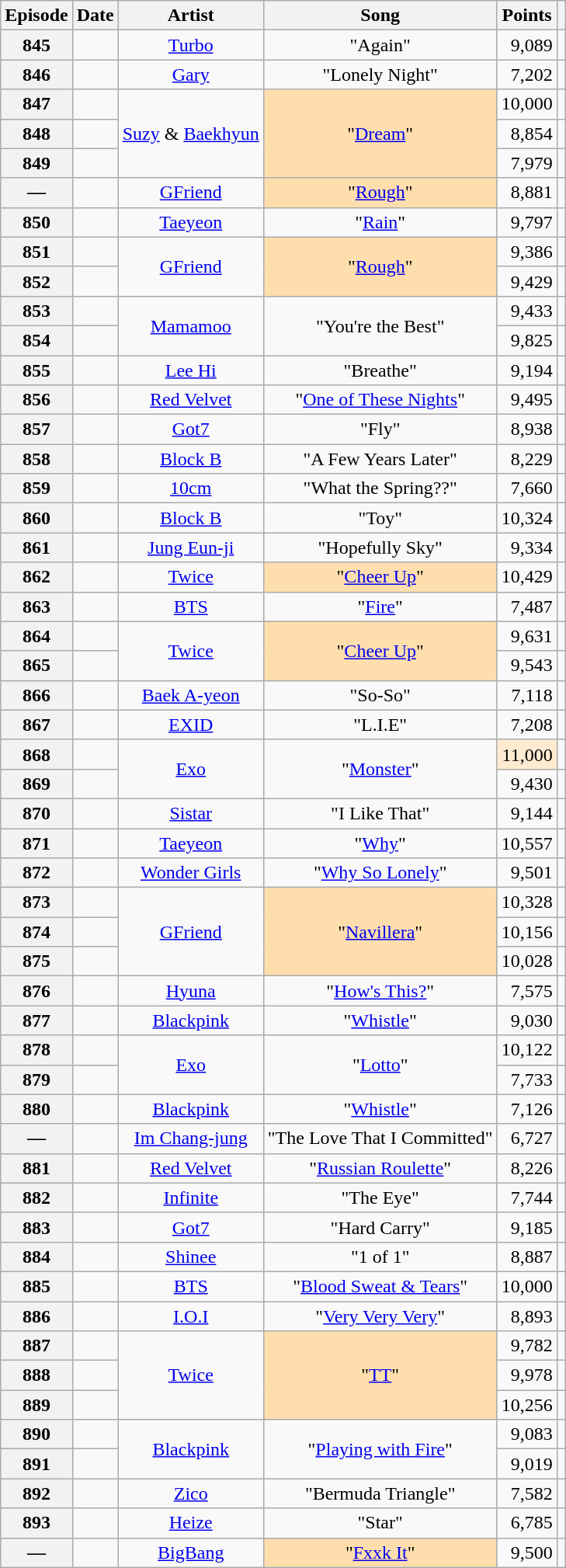<table class="wikitable plainrowheaders sortable" style="text-align:center">
<tr>
<th scope="col">Episode</th>
<th scope="col">Date</th>
<th scope="col">Artist</th>
<th scope="col">Song</th>
<th scope="col">Points</th>
<th scope="col" class="unsortable"></th>
</tr>
<tr>
<th scope="row">845</th>
<td></td>
<td><a href='#'>Turbo</a></td>
<td>"Again"</td>
<td style="text-align:right">9,089</td>
<td></td>
</tr>
<tr>
<th scope="row">846</th>
<td></td>
<td><a href='#'>Gary</a></td>
<td>"Lonely Night"</td>
<td style="text-align:right">7,202</td>
<td></td>
</tr>
<tr>
<th scope="row">847</th>
<td></td>
<td rowspan="3"><a href='#'>Suzy</a> & <a href='#'>Baekhyun</a></td>
<td rowspan="3" style="background-color:#FFDEAD">"<a href='#'>Dream</a>" </td>
<td style="text-align:right">10,000</td>
<td></td>
</tr>
<tr>
<th scope="row">848</th>
<td></td>
<td style="text-align:right">8,854</td>
<td></td>
</tr>
<tr>
<th scope="row">849</th>
<td></td>
<td style="text-align:right">7,979</td>
<td></td>
</tr>
<tr>
<th scope="row">—</th>
<td></td>
<td><a href='#'>GFriend</a></td>
<td style="background-color:#FFDEAD">"<a href='#'>Rough</a>" </td>
<td style="text-align:right">8,881</td>
<td></td>
</tr>
<tr>
<th scope="row">850</th>
<td></td>
<td><a href='#'>Taeyeon</a></td>
<td>"<a href='#'>Rain</a>"</td>
<td style="text-align:right">9,797</td>
<td></td>
</tr>
<tr>
<th scope="row">851</th>
<td></td>
<td rowspan="2"><a href='#'>GFriend</a></td>
<td rowspan="2" style="background-color:#FFDEAD">"<a href='#'>Rough</a>" </td>
<td style="text-align:right">9,386</td>
<td></td>
</tr>
<tr>
<th scope="row">852</th>
<td></td>
<td style="text-align:right">9,429</td>
<td></td>
</tr>
<tr>
<th scope="row">853</th>
<td></td>
<td rowspan="2"><a href='#'>Mamamoo</a></td>
<td rowspan="2">"You're the Best"</td>
<td style="text-align:right">9,433</td>
<td></td>
</tr>
<tr>
<th scope="row">854</th>
<td></td>
<td style="text-align:right">9,825</td>
<td></td>
</tr>
<tr>
<th scope="row">855</th>
<td></td>
<td><a href='#'>Lee Hi</a></td>
<td>"Breathe"</td>
<td style="text-align:right">9,194</td>
<td></td>
</tr>
<tr>
<th scope="row">856</th>
<td></td>
<td><a href='#'>Red Velvet</a></td>
<td>"<a href='#'>One of These Nights</a>"</td>
<td style="text-align:right">9,495</td>
<td></td>
</tr>
<tr>
<th scope="row">857</th>
<td></td>
<td><a href='#'>Got7</a></td>
<td>"Fly"</td>
<td style="text-align:right">8,938</td>
<td></td>
</tr>
<tr>
<th scope="row">858</th>
<td></td>
<td><a href='#'>Block B</a></td>
<td>"A Few Years Later"</td>
<td style="text-align:right">8,229</td>
<td></td>
</tr>
<tr>
<th scope="row">859</th>
<td></td>
<td><a href='#'>10cm</a></td>
<td>"What the Spring??"</td>
<td style="text-align:right">7,660</td>
<td></td>
</tr>
<tr>
<th scope="row">860</th>
<td></td>
<td><a href='#'>Block B</a></td>
<td>"Toy"</td>
<td style="text-align:right">10,324</td>
<td></td>
</tr>
<tr>
<th scope="row">861</th>
<td></td>
<td><a href='#'>Jung Eun-ji</a></td>
<td>"Hopefully Sky"</td>
<td style="text-align:right">9,334</td>
<td></td>
</tr>
<tr>
<th scope="row">862</th>
<td></td>
<td><a href='#'>Twice</a></td>
<td style="background-color:#FFDEAD">"<a href='#'>Cheer Up</a>" </td>
<td style="text-align:right">10,429</td>
<td></td>
</tr>
<tr>
<th scope="row">863</th>
<td></td>
<td><a href='#'>BTS</a></td>
<td>"<a href='#'>Fire</a>"</td>
<td style="text-align:right">7,487</td>
<td></td>
</tr>
<tr>
<th scope="row">864</th>
<td></td>
<td rowspan="2"><a href='#'>Twice</a></td>
<td rowspan="2" style="background-color:#FFDEAD">"<a href='#'>Cheer Up</a>" </td>
<td style="text-align:right">9,631</td>
<td></td>
</tr>
<tr>
<th scope="row">865</th>
<td></td>
<td style="text-align:right">9,543</td>
<td></td>
</tr>
<tr>
<th scope="row">866</th>
<td></td>
<td><a href='#'>Baek A-yeon</a></td>
<td>"So-So"</td>
<td style="text-align:right">7,118</td>
<td></td>
</tr>
<tr>
<th scope="row">867</th>
<td></td>
<td><a href='#'>EXID</a></td>
<td>"L.I.E"</td>
<td style="text-align:right">7,208</td>
<td></td>
</tr>
<tr>
<th scope="row">868</th>
<td></td>
<td rowspan="2"><a href='#'>Exo</a></td>
<td rowspan="2">"<a href='#'>Monster</a>"</td>
<td style="background-color:#FFEBD2; text-align:right">11,000 </td>
<td></td>
</tr>
<tr>
<th scope="row">869</th>
<td></td>
<td style="text-align:right">9,430</td>
<td></td>
</tr>
<tr>
<th scope="row">870</th>
<td></td>
<td><a href='#'>Sistar</a></td>
<td>"I Like That"</td>
<td style="text-align:right">9,144</td>
<td></td>
</tr>
<tr>
<th scope="row">871</th>
<td></td>
<td><a href='#'>Taeyeon</a></td>
<td>"<a href='#'>Why</a>"</td>
<td style="text-align:right">10,557</td>
<td></td>
</tr>
<tr>
<th scope="row">872</th>
<td></td>
<td><a href='#'>Wonder Girls</a></td>
<td>"<a href='#'>Why So Lonely</a>"</td>
<td style="text-align:right">9,501</td>
<td></td>
</tr>
<tr>
<th scope="row">873</th>
<td></td>
<td rowspan="3"><a href='#'>GFriend</a></td>
<td rowspan="3" style="background-color:#FFDEAD">"<a href='#'>Navillera</a>" </td>
<td style="text-align:right">10,328</td>
<td></td>
</tr>
<tr>
<th scope="row">874</th>
<td></td>
<td style="text-align:right">10,156</td>
<td></td>
</tr>
<tr>
<th scope="row">875</th>
<td></td>
<td style="text-align:right">10,028</td>
<td></td>
</tr>
<tr>
<th scope="row">876</th>
<td></td>
<td><a href='#'>Hyuna</a></td>
<td>"<a href='#'>How's This?</a>"</td>
<td style="text-align:right">7,575</td>
<td></td>
</tr>
<tr>
<th scope="row">877</th>
<td></td>
<td><a href='#'>Blackpink</a></td>
<td>"<a href='#'>Whistle</a>"</td>
<td style="text-align:right">9,030</td>
<td></td>
</tr>
<tr>
<th scope="row">878</th>
<td></td>
<td rowspan="2"><a href='#'>Exo</a></td>
<td rowspan="2">"<a href='#'>Lotto</a>"</td>
<td style="text-align:right">10,122</td>
<td></td>
</tr>
<tr>
<th scope="row">879</th>
<td></td>
<td style="text-align:right">7,733</td>
<td></td>
</tr>
<tr>
<th scope="row">880</th>
<td></td>
<td><a href='#'>Blackpink</a></td>
<td>"<a href='#'>Whistle</a>"</td>
<td style="text-align:right">7,126</td>
<td></td>
</tr>
<tr>
<th scope="row">—</th>
<td></td>
<td><a href='#'>Im Chang-jung</a></td>
<td>"The Love That I Committed"</td>
<td style="text-align:right">6,727</td>
<td></td>
</tr>
<tr>
<th scope="row">881</th>
<td></td>
<td><a href='#'>Red Velvet</a></td>
<td>"<a href='#'>Russian Roulette</a>"</td>
<td style="text-align:right">8,226</td>
<td></td>
</tr>
<tr>
<th scope="row">882</th>
<td></td>
<td><a href='#'>Infinite</a></td>
<td>"The Eye"</td>
<td style="text-align:right">7,744</td>
<td></td>
</tr>
<tr>
<th scope="row">883</th>
<td></td>
<td><a href='#'>Got7</a></td>
<td>"Hard Carry"</td>
<td style="text-align:right">9,185</td>
<td></td>
</tr>
<tr>
<th scope="row">884</th>
<td></td>
<td><a href='#'>Shinee</a></td>
<td>"1 of 1"</td>
<td style="text-align:right">8,887</td>
<td></td>
</tr>
<tr>
<th scope="row">885</th>
<td></td>
<td><a href='#'>BTS</a></td>
<td>"<a href='#'>Blood Sweat & Tears</a>"</td>
<td style="text-align:right">10,000</td>
<td></td>
</tr>
<tr>
<th scope="row">886</th>
<td></td>
<td><a href='#'>I.O.I</a></td>
<td>"<a href='#'>Very Very Very</a>"</td>
<td style="text-align:right">8,893</td>
<td></td>
</tr>
<tr>
<th scope="row">887</th>
<td></td>
<td rowspan="3"><a href='#'>Twice</a></td>
<td rowspan="3" style="background-color:#FFDEAD">"<a href='#'>TT</a>" </td>
<td style="text-align:right">9,782</td>
<td></td>
</tr>
<tr>
<th scope="row">888</th>
<td></td>
<td style="text-align:right">9,978</td>
<td></td>
</tr>
<tr>
<th scope="row">889</th>
<td></td>
<td style="text-align:right">10,256</td>
<td></td>
</tr>
<tr>
<th scope="row">890</th>
<td></td>
<td rowspan="2"><a href='#'>Blackpink</a></td>
<td rowspan="2">"<a href='#'>Playing with Fire</a>"</td>
<td style="text-align:right">9,083</td>
<td></td>
</tr>
<tr>
<th scope="row">891</th>
<td></td>
<td style="text-align:right">9,019</td>
<td></td>
</tr>
<tr>
<th scope="row">892</th>
<td></td>
<td><a href='#'>Zico</a></td>
<td>"Bermuda Triangle"</td>
<td style="text-align:right">7,582</td>
<td></td>
</tr>
<tr>
<th scope="row">893</th>
<td></td>
<td><a href='#'>Heize</a></td>
<td>"Star"</td>
<td style="text-align:right">6,785</td>
<td></td>
</tr>
<tr>
<th scope="row">—</th>
<td></td>
<td><a href='#'>BigBang</a></td>
<td style="background-color:#FFDEAD">"<a href='#'>Fxxk It</a>" </td>
<td style="text-align:right">9,500</td>
<td></td>
</tr>
</table>
